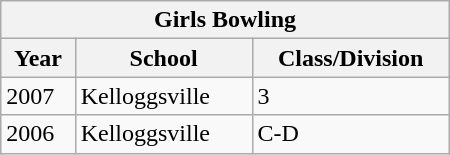<table class="wikitable collapsible collapsed" width="300">
<tr>
<th colspan=3>Girls Bowling</th>
</tr>
<tr>
<th scope="col">Year</th>
<th scope="col">School</th>
<th scope="col">Class/Division</th>
</tr>
<tr>
<td>2007</td>
<td>Kelloggsville</td>
<td>3</td>
</tr>
<tr>
<td>2006</td>
<td>Kelloggsville</td>
<td>C-D</td>
</tr>
</table>
